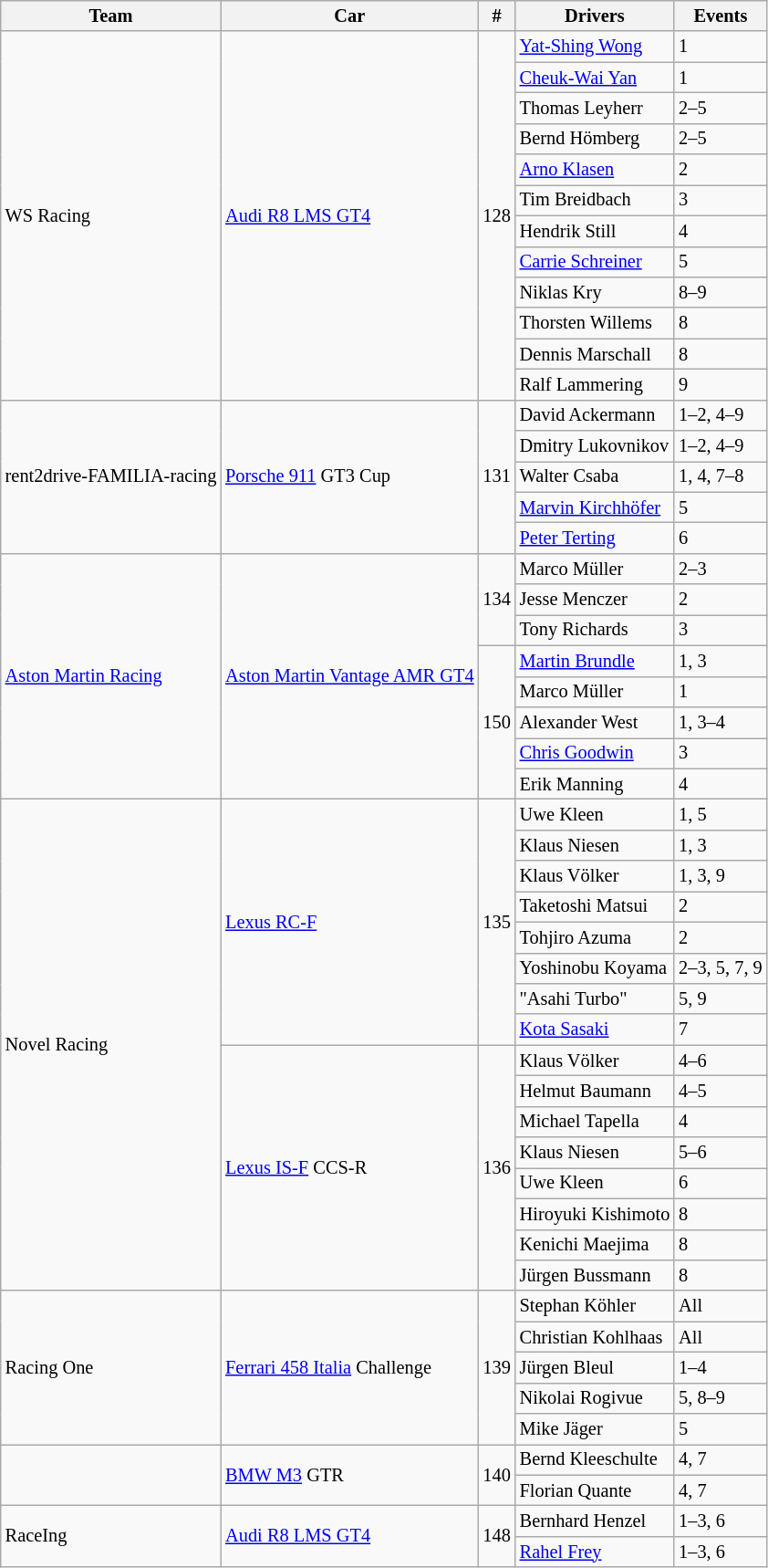<table class="wikitable" style="font-size: 85%;">
<tr>
<th>Team</th>
<th>Car</th>
<th>#</th>
<th>Drivers</th>
<th>Events</th>
</tr>
<tr>
<td rowspan=12> WS Racing</td>
<td rowspan=12><a href='#'>Audi R8 LMS GT4</a></td>
<td rowspan=12>128</td>
<td> <a href='#'>Yat-Shing Wong</a></td>
<td>1</td>
</tr>
<tr>
<td> <a href='#'>Cheuk-Wai Yan</a></td>
<td>1</td>
</tr>
<tr>
<td> Thomas Leyherr</td>
<td>2–5</td>
</tr>
<tr>
<td> Bernd Hömberg</td>
<td>2–5</td>
</tr>
<tr>
<td> <a href='#'>Arno Klasen</a></td>
<td>2</td>
</tr>
<tr>
<td> Tim Breidbach</td>
<td>3</td>
</tr>
<tr>
<td> Hendrik Still</td>
<td>4</td>
</tr>
<tr>
<td> <a href='#'>Carrie Schreiner</a></td>
<td>5</td>
</tr>
<tr>
<td> Niklas Kry</td>
<td>8–9</td>
</tr>
<tr>
<td> Thorsten Willems</td>
<td>8</td>
</tr>
<tr>
<td> Dennis Marschall</td>
<td>8</td>
</tr>
<tr>
<td> Ralf Lammering</td>
<td>9</td>
</tr>
<tr>
<td rowspan=5> rent2drive-FAMILIA-racing</td>
<td rowspan=5><a href='#'>Porsche 911</a> GT3 Cup</td>
<td rowspan=5>131</td>
<td> David Ackermann</td>
<td>1–2, 4–9</td>
</tr>
<tr>
<td> Dmitry Lukovnikov</td>
<td>1–2, 4–9</td>
</tr>
<tr>
<td> Walter Csaba</td>
<td>1, 4, 7–8</td>
</tr>
<tr>
<td> <a href='#'>Marvin Kirchhöfer</a></td>
<td>5</td>
</tr>
<tr>
<td> <a href='#'>Peter Terting</a></td>
<td>6</td>
</tr>
<tr>
<td rowspan=8> <a href='#'>Aston Martin Racing</a></td>
<td rowspan=8><a href='#'>Aston Martin Vantage AMR GT4</a></td>
<td rowspan=3>134</td>
<td> Marco Müller</td>
<td>2–3</td>
</tr>
<tr>
<td> Jesse Menczer</td>
<td>2</td>
</tr>
<tr>
<td> Tony Richards</td>
<td>3</td>
</tr>
<tr>
<td rowspan=5>150</td>
<td> <a href='#'>Martin Brundle</a></td>
<td>1, 3</td>
</tr>
<tr>
<td> Marco Müller</td>
<td>1</td>
</tr>
<tr>
<td> Alexander West</td>
<td>1, 3–4</td>
</tr>
<tr>
<td> <a href='#'>Chris Goodwin</a></td>
<td>3</td>
</tr>
<tr>
<td> Erik Manning</td>
<td>4</td>
</tr>
<tr>
<td rowspan=16> Novel Racing</td>
<td rowspan=8><a href='#'>Lexus RC-F</a></td>
<td rowspan=8>135</td>
<td> Uwe Kleen</td>
<td>1, 5</td>
</tr>
<tr>
<td> Klaus Niesen</td>
<td>1, 3</td>
</tr>
<tr>
<td> Klaus Völker</td>
<td>1, 3, 9</td>
</tr>
<tr>
<td> Taketoshi Matsui</td>
<td>2</td>
</tr>
<tr>
<td> Tohjiro Azuma</td>
<td>2</td>
</tr>
<tr>
<td> Yoshinobu Koyama</td>
<td>2–3, 5, 7, 9</td>
</tr>
<tr>
<td> "Asahi Turbo"</td>
<td>5, 9</td>
</tr>
<tr>
<td> <a href='#'>Kota Sasaki</a></td>
<td>7</td>
</tr>
<tr>
<td rowspan=8><a href='#'>Lexus IS-F</a> CCS-R</td>
<td rowspan=8>136</td>
<td> Klaus Völker</td>
<td>4–6</td>
</tr>
<tr>
<td> Helmut Baumann</td>
<td>4–5</td>
</tr>
<tr>
<td> Michael Tapella</td>
<td>4</td>
</tr>
<tr>
<td> Klaus Niesen</td>
<td>5–6</td>
</tr>
<tr>
<td> Uwe Kleen</td>
<td>6</td>
</tr>
<tr>
<td> Hiroyuki Kishimoto</td>
<td>8</td>
</tr>
<tr>
<td> Kenichi Maejima</td>
<td>8</td>
</tr>
<tr>
<td> Jürgen Bussmann</td>
<td>8</td>
</tr>
<tr>
<td rowspan=5> Racing One</td>
<td rowspan=5><a href='#'>Ferrari 458 Italia</a> Challenge</td>
<td rowspan=5>139</td>
<td> Stephan Köhler</td>
<td>All</td>
</tr>
<tr>
<td> Christian Kohlhaas</td>
<td>All</td>
</tr>
<tr>
<td> Jürgen Bleul</td>
<td>1–4</td>
</tr>
<tr>
<td> Nikolai Rogivue</td>
<td>5, 8–9</td>
</tr>
<tr>
<td> Mike Jäger</td>
<td>5</td>
</tr>
<tr>
<td rowspan=2></td>
<td rowspan=2><a href='#'>BMW M3</a> GTR</td>
<td rowspan=2>140</td>
<td> Bernd Kleeschulte</td>
<td>4, 7</td>
</tr>
<tr>
<td> Florian Quante</td>
<td>4, 7</td>
</tr>
<tr>
<td rowspan=2> RaceIng</td>
<td rowspan=2><a href='#'>Audi R8 LMS GT4</a></td>
<td rowspan=2>148</td>
<td> Bernhard Henzel</td>
<td>1–3, 6</td>
</tr>
<tr>
<td> <a href='#'>Rahel Frey</a></td>
<td>1–3, 6</td>
</tr>
</table>
